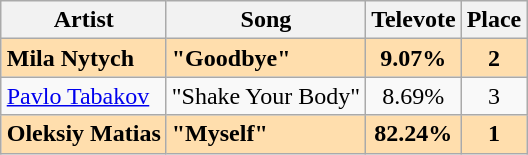<table class="sortable wikitable" style="margin: 1em auto 1em auto; text-align:center;">
<tr>
<th>Artist</th>
<th>Song</th>
<th>Televote</th>
<th>Place</th>
</tr>
<tr style="font-weight:bold; background:navajowhite;">
<td style="text-align:left;">Mila Nytych</td>
<td style="text-align:left;">"Goodbye"</td>
<td>9.07%</td>
<td>2</td>
</tr>
<tr>
<td style="text-align:left;"><a href='#'>Pavlo Tabakov</a></td>
<td style="text-align:left;">"Shake Your Body"</td>
<td>8.69%</td>
<td>3</td>
</tr>
<tr style="font-weight:bold; background:navajowhite;">
<td style="text-align:left;">Oleksiy Matias</td>
<td style="text-align:left;">"Myself"</td>
<td>82.24%</td>
<td>1</td>
</tr>
</table>
